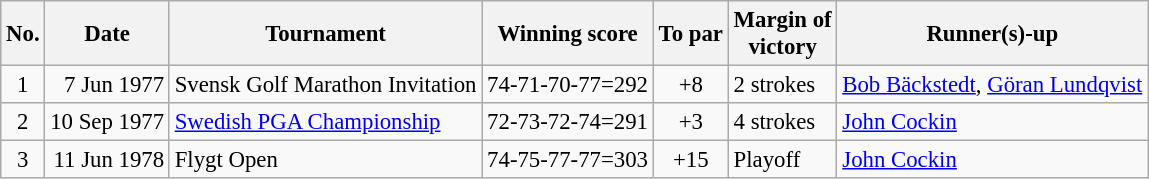<table class="wikitable" style="font-size:95%;">
<tr>
<th>No.</th>
<th>Date</th>
<th>Tournament</th>
<th>Winning score</th>
<th>To par</th>
<th>Margin of<br>victory</th>
<th>Runner(s)-up</th>
</tr>
<tr>
<td align=center>1</td>
<td align=right>7 Jun 1977</td>
<td>Svensk Golf Marathon Invitation</td>
<td>74-71-70-77=292</td>
<td align=center>+8</td>
<td>2 strokes</td>
<td> <a href='#'>Bob Bäckstedt</a>,  <a href='#'>Göran Lundqvist</a></td>
</tr>
<tr>
<td align=center>2</td>
<td align=right>10 Sep 1977</td>
<td><a href='#'>Swedish PGA Championship</a></td>
<td>72-73-72-74=291</td>
<td align=center>+3</td>
<td>4 strokes</td>
<td> <a href='#'>John Cockin</a></td>
</tr>
<tr>
<td align=center>3</td>
<td align=right>11 Jun 1978</td>
<td>Flygt Open</td>
<td>74-75-77-77=303</td>
<td align=center>+15</td>
<td>Playoff</td>
<td> <a href='#'>John Cockin</a></td>
</tr>
</table>
